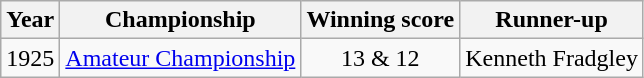<table class="wikitable">
<tr>
<th>Year</th>
<th>Championship</th>
<th>Winning score</th>
<th>Runner-up</th>
</tr>
<tr>
<td>1925</td>
<td><a href='#'>Amateur Championship</a></td>
<td align=center>13 & 12</td>
<td> Kenneth Fradgley</td>
</tr>
</table>
